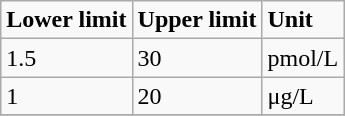<table class="wikitable">
<tr>
<td><strong>Lower limit</strong></td>
<td><strong>Upper limit</strong></td>
<td><strong>Unit</strong></td>
</tr>
<tr>
<td>1.5</td>
<td>30</td>
<td>pmol/L</td>
</tr>
<tr>
<td>1</td>
<td>20 </td>
<td>μg/L</td>
</tr>
<tr>
</tr>
</table>
